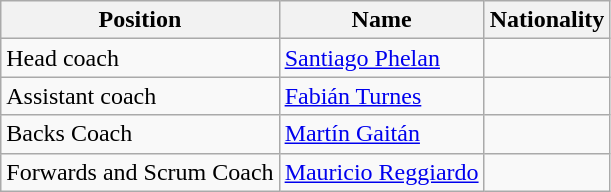<table class="wikitable">
<tr>
<th>Position</th>
<th>Name</th>
<th>Nationality</th>
</tr>
<tr>
<td>Head coach</td>
<td><a href='#'>Santiago Phelan</a></td>
<td></td>
</tr>
<tr>
<td>Assistant coach</td>
<td><a href='#'>Fabián Turnes</a></td>
<td></td>
</tr>
<tr>
<td>Backs Coach</td>
<td><a href='#'>Martín Gaitán</a></td>
<td></td>
</tr>
<tr>
<td>Forwards and Scrum Coach</td>
<td><a href='#'>Mauricio Reggiardo</a></td>
<td></td>
</tr>
</table>
